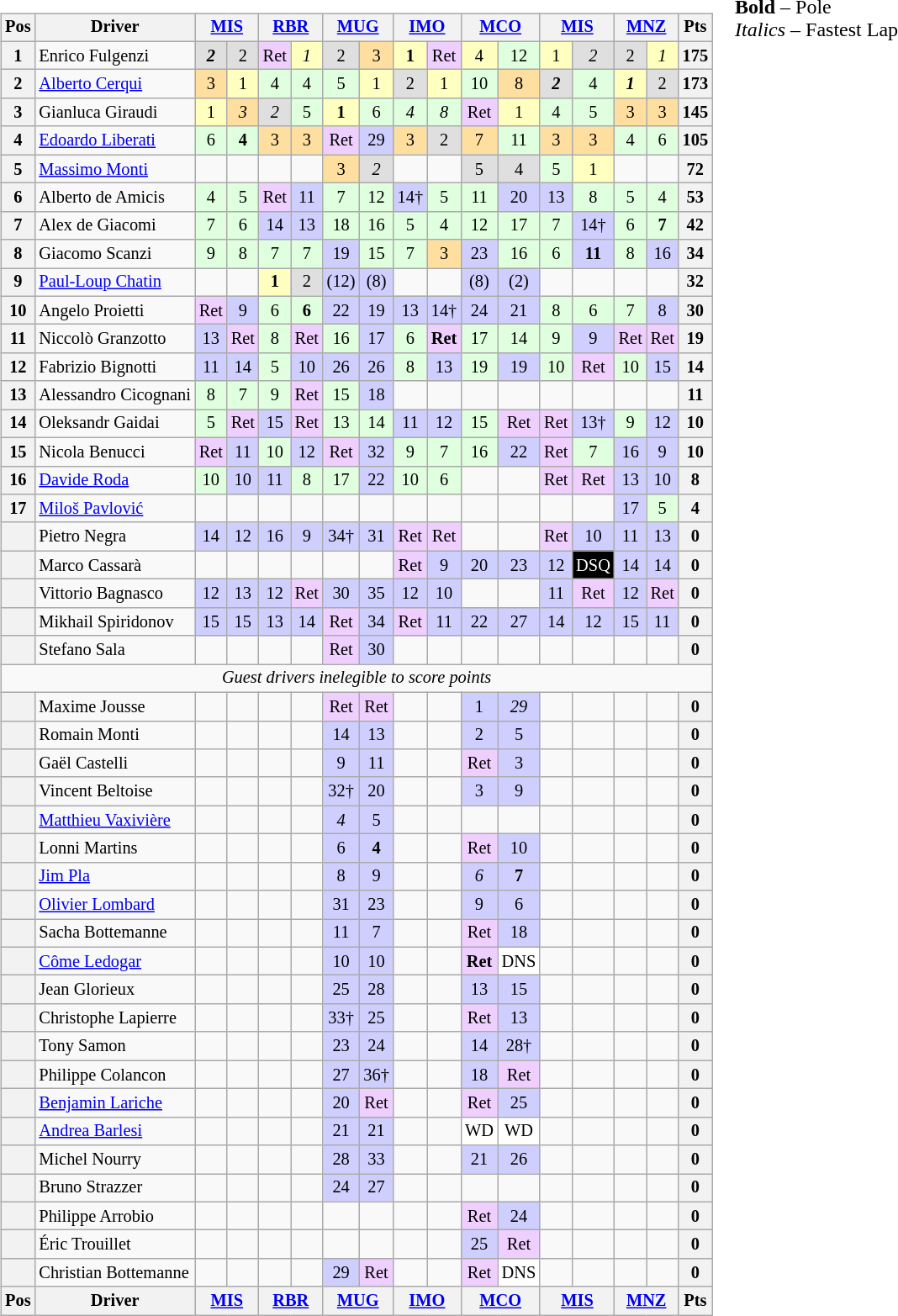<table>
<tr>
<td><br><table class="wikitable" style="font-size:85%; text-align:center">
<tr valign="top">
<th valign="middle">Pos</th>
<th valign="middle">Driver</th>
<th colspan=2><a href='#'>MIS</a><br></th>
<th colspan=2><a href='#'>RBR</a><br></th>
<th colspan=2><a href='#'>MUG</a><br></th>
<th colspan=2><a href='#'>IMO</a><br></th>
<th colspan=2><a href='#'>MCO</a><br></th>
<th colspan=2><a href='#'>MIS</a><br></th>
<th colspan=2><a href='#'>MNZ</a><br></th>
<th valign="middle">Pts</th>
</tr>
<tr>
<th>1</th>
<td align=left> Enrico Fulgenzi</td>
<td style="background:#dfdfdf;"><strong><em>2</em></strong></td>
<td style="background:#dfdfdf;">2</td>
<td style="background:#efcfff;">Ret</td>
<td style="background:#ffffbf;"><em>1</em></td>
<td style="background:#dfdfdf;">2</td>
<td style="background:#ffdf9f;">3</td>
<td style="background:#ffffbf;"><strong>1</strong></td>
<td style="background:#efcfff;">Ret</td>
<td style="background:#ffffbf;">4</td>
<td style="background:#dfffdf;">12</td>
<td style="background:#ffffbf;">1</td>
<td style="background:#dfdfdf;"><em>2</em></td>
<td style="background:#dfdfdf;">2</td>
<td style="background:#ffffbf;"><em>1</em></td>
<th>175</th>
</tr>
<tr>
<th>2</th>
<td align=left> <a href='#'>Alberto Cerqui</a></td>
<td style="background:#ffdf9f;">3</td>
<td style="background:#ffffbf;">1</td>
<td style="background:#dfffdf;">4</td>
<td style="background:#dfffdf;">4</td>
<td style="background:#dfffdf;">5</td>
<td style="background:#ffffbf;">1</td>
<td style="background:#dfdfdf;">2</td>
<td style="background:#ffffbf;">1</td>
<td style="background:#dfffdf;">10</td>
<td style="background:#ffdf9f;">8</td>
<td style="background:#dfdfdf;"><strong><em>2</em></strong></td>
<td style="background:#dfffdf;">4</td>
<td style="background:#ffffbf;"><strong><em>1</em></strong></td>
<td style="background:#dfdfdf;">2</td>
<th>173</th>
</tr>
<tr>
<th>3</th>
<td align=left> Gianluca Giraudi</td>
<td style="background:#ffffbf;">1</td>
<td style="background:#ffdf9f;"><em>3</em></td>
<td style="background:#dfdfdf;"><em>2</em></td>
<td style="background:#dfffdf;">5</td>
<td style="background:#ffffbf;"><strong>1</strong></td>
<td style="background:#dfffdf;">6</td>
<td style="background:#dfffdf;"><em>4</em></td>
<td style="background:#dfffdf;"><em>8</em></td>
<td style="background:#efcfff;">Ret</td>
<td style="background:#ffffbf;">1</td>
<td style="background:#dfffdf;">4</td>
<td style="background:#dfffdf;">5</td>
<td style="background:#ffdf9f;">3</td>
<td style="background:#ffdf9f;">3</td>
<th>145</th>
</tr>
<tr>
<th>4</th>
<td align=left> <a href='#'>Edoardo Liberati</a></td>
<td style="background:#dfffdf;">6</td>
<td style="background:#dfffdf;"><strong>4</strong></td>
<td style="background:#ffdf9f;">3</td>
<td style="background:#ffdf9f;">3</td>
<td style="background:#efcfff;">Ret</td>
<td style="background:#cfcfff;">29</td>
<td style="background:#ffdf9f;">3</td>
<td style="background:#dfdfdf;">2</td>
<td style="background:#ffdf9f;">7</td>
<td style="background:#dfffdf;">11</td>
<td style="background:#ffdf9f;">3</td>
<td style="background:#ffdf9f;">3</td>
<td style="background:#dfffdf;">4</td>
<td style="background:#dfffdf;">6</td>
<th>105</th>
</tr>
<tr>
<th>5</th>
<td align=left> <a href='#'>Massimo Monti</a></td>
<td></td>
<td></td>
<td></td>
<td></td>
<td style="background:#ffdf9f;">3</td>
<td style="background:#dfdfdf;"><em>2</em></td>
<td></td>
<td></td>
<td style="background:#dfdfdf;">5</td>
<td style="background:#dfdfdf;">4</td>
<td style="background:#dfffdf;">5</td>
<td style="background:#ffffbf;">1</td>
<td></td>
<td></td>
<th>72</th>
</tr>
<tr>
<th>6</th>
<td align=left> Alberto de Amicis</td>
<td style="background:#dfffdf;">4</td>
<td style="background:#dfffdf;">5</td>
<td style="background:#efcfff;">Ret</td>
<td style="background:#cfcfff;">11</td>
<td style="background:#dfffdf;">7</td>
<td style="background:#dfffdf;">12</td>
<td style="background:#cfcfff;">14†</td>
<td style="background:#dfffdf;">5</td>
<td style="background:#dfffdf;">11</td>
<td style="background:#cfcfff;">20</td>
<td style="background:#cfcfff;">13</td>
<td style="background:#dfffdf;">8</td>
<td style="background:#dfffdf;">5</td>
<td style="background:#dfffdf;">4</td>
<th>53</th>
</tr>
<tr>
<th>7</th>
<td align=left> Alex de Giacomi</td>
<td style="background:#dfffdf;">7</td>
<td style="background:#dfffdf;">6</td>
<td style="background:#cfcfff;">14</td>
<td style="background:#cfcfff;">13</td>
<td style="background:#dfffdf;">18</td>
<td style="background:#dfffdf;">16</td>
<td style="background:#dfffdf;">5</td>
<td style="background:#dfffdf;">4</td>
<td style="background:#dfffdf;">12</td>
<td style="background:#dfffdf;">17</td>
<td style="background:#dfffdf;">7</td>
<td style="background:#cfcfff;">14†</td>
<td style="background:#dfffdf;">6</td>
<td style="background:#dfffdf;"><strong>7</strong></td>
<th>42</th>
</tr>
<tr>
<th>8</th>
<td align=left> Giacomo Scanzi</td>
<td style="background:#dfffdf;">9</td>
<td style="background:#dfffdf;">8</td>
<td style="background:#dfffdf;">7</td>
<td style="background:#dfffdf;">7</td>
<td style="background:#cfcfff;">19</td>
<td style="background:#dfffdf;">15</td>
<td style="background:#dfffdf;">7</td>
<td style="background:#ffdf9f;">3</td>
<td style="background:#cfcfff;">23</td>
<td style="background:#dfffdf;">16</td>
<td style="background:#dfffdf;">6</td>
<td style="background:#cfcfff;"><strong>11</strong></td>
<td style="background:#dfffdf;">8</td>
<td style="background:#cfcfff;">16</td>
<th>34</th>
</tr>
<tr>
<th>9</th>
<td align=left> <a href='#'>Paul-Loup Chatin</a></td>
<td></td>
<td></td>
<td style="background:#ffffbf;"><strong>1</strong></td>
<td style="background:#dfdfdf;">2</td>
<td style="background:#cfcfff;">(12)</td>
<td style="background:#cfcfff;">(8)</td>
<td></td>
<td></td>
<td style="background:#cfcfff;">(8)</td>
<td style="background:#cfcfff;">(2)</td>
<td></td>
<td></td>
<td></td>
<td></td>
<th>32</th>
</tr>
<tr>
<th>10</th>
<td align=left> Angelo Proietti</td>
<td style="background:#efcfff;">Ret</td>
<td style="background:#cfcfff;">9</td>
<td style="background:#dfffdf;">6</td>
<td style="background:#dfffdf;"><strong>6</strong></td>
<td style="background:#cfcfff;">22</td>
<td style="background:#cfcfff;">19</td>
<td style="background:#cfcfff;">13</td>
<td style="background:#cfcfff;">14†</td>
<td style="background:#cfcfff;">24</td>
<td style="background:#cfcfff;">21</td>
<td style="background:#dfffdf;">8</td>
<td style="background:#dfffdf;">6</td>
<td style="background:#dfffdf;">7</td>
<td style="background:#cfcfff;">8</td>
<th>30</th>
</tr>
<tr>
<th>11</th>
<td align=left> Niccolò Granzotto</td>
<td style="background:#cfcfff;">13</td>
<td style="background:#efcfff;">Ret</td>
<td style="background:#dfffdf;">8</td>
<td style="background:#efcfff;">Ret</td>
<td style="background:#dfffdf;">16</td>
<td style="background:#cfcfff;">17</td>
<td style="background:#dfffdf;">6</td>
<td style="background:#efcfff;"><strong>Ret</strong></td>
<td style="background:#dfffdf;">17</td>
<td style="background:#dfffdf;">14</td>
<td style="background:#dfffdf;">9</td>
<td style="background:#cfcfff;">9</td>
<td style="background:#efcfff;">Ret</td>
<td style="background:#efcfff;">Ret</td>
<th>19</th>
</tr>
<tr>
<th>12</th>
<td align=left> Fabrizio Bignotti</td>
<td style="background:#cfcfff;">11</td>
<td style="background:#cfcfff;">14</td>
<td style="background:#dfffdf;">5</td>
<td style="background:#cfcfff;">10</td>
<td style="background:#cfcfff;">26</td>
<td style="background:#cfcfff;">26</td>
<td style="background:#dfffdf;">8</td>
<td style="background:#cfcfff;">13</td>
<td style="background:#dfffdf;">19</td>
<td style="background:#cfcfff;">19</td>
<td style="background:#dfffdf;">10</td>
<td style="background:#efcfff;">Ret</td>
<td style="background:#dfffdf;">10</td>
<td style="background:#cfcfff;">15</td>
<th>14</th>
</tr>
<tr>
<th>13</th>
<td align=left> Alessandro Cicognani</td>
<td style="background:#dfffdf;">8</td>
<td style="background:#dfffdf;">7</td>
<td style="background:#dfffdf;">9</td>
<td style="background:#efcfff;">Ret</td>
<td style="background:#dfffdf;">15</td>
<td style="background:#cfcfff;">18</td>
<td></td>
<td></td>
<td></td>
<td></td>
<td></td>
<td></td>
<td></td>
<td></td>
<th>11</th>
</tr>
<tr>
<th>14</th>
<td align=left> Oleksandr Gaidai</td>
<td style="background:#dfffdf;">5</td>
<td style="background:#efcfff;">Ret</td>
<td style="background:#cfcfff;">15</td>
<td style="background:#efcfff;">Ret</td>
<td style="background:#dfffdf;">13</td>
<td style="background:#dfffdf;">14</td>
<td style="background:#cfcfff;">11</td>
<td style="background:#cfcfff;">12</td>
<td style="background:#dfffdf;">15</td>
<td style="background:#efcfff;">Ret</td>
<td style="background:#efcfff;">Ret</td>
<td style="background:#cfcfff;">13†</td>
<td style="background:#dfffdf;">9</td>
<td style="background:#cfcfff;">12</td>
<th>10</th>
</tr>
<tr>
<th>15</th>
<td align=left> Nicola Benucci</td>
<td style="background:#efcfff;">Ret</td>
<td style="background:#cfcfff;">11</td>
<td style="background:#dfffdf;">10</td>
<td style="background:#cfcfff;">12</td>
<td style="background:#efcfff;">Ret</td>
<td style="background:#cfcfff;">32</td>
<td style="background:#dfffdf;">9</td>
<td style="background:#dfffdf;">7</td>
<td style="background:#dfffdf;">16</td>
<td style="background:#cfcfff;">22</td>
<td style="background:#efcfff;">Ret</td>
<td style="background:#dfffdf;">7</td>
<td style="background:#cfcfff;">16</td>
<td style="background:#cfcfff;">9</td>
<th>10</th>
</tr>
<tr>
<th>16</th>
<td align=left> <a href='#'>Davide Roda</a></td>
<td style="background:#dfffdf;">10</td>
<td style="background:#cfcfff;">10</td>
<td style="background:#cfcfff;">11</td>
<td style="background:#dfffdf;">8</td>
<td style="background:#dfffdf;">17</td>
<td style="background:#cfcfff;">22</td>
<td style="background:#dfffdf;">10</td>
<td style="background:#dfffdf;">6</td>
<td></td>
<td></td>
<td style="background:#efcfff;">Ret</td>
<td style="background:#efcfff;">Ret</td>
<td style="background:#cfcfff;">13</td>
<td style="background:#cfcfff;">10</td>
<th>8</th>
</tr>
<tr>
<th>17</th>
<td align=left> <a href='#'>Miloš Pavlović</a></td>
<td></td>
<td></td>
<td></td>
<td></td>
<td></td>
<td></td>
<td></td>
<td></td>
<td></td>
<td></td>
<td></td>
<td></td>
<td style="background:#cfcfff;">17</td>
<td style="background:#dfffdf;">5</td>
<th>4</th>
</tr>
<tr>
<th></th>
<td align=left> Pietro Negra</td>
<td style="background:#cfcfff;">14</td>
<td style="background:#cfcfff;">12</td>
<td style="background:#cfcfff;">16</td>
<td style="background:#cfcfff;">9</td>
<td style="background:#cfcfff;">34†</td>
<td style="background:#cfcfff;">31</td>
<td style="background:#efcfff;">Ret</td>
<td style="background:#efcfff;">Ret</td>
<td></td>
<td></td>
<td style="background:#efcfff;">Ret</td>
<td style="background:#cfcfff;">10</td>
<td style="background:#cfcfff;">11</td>
<td style="background:#cfcfff;">13</td>
<th>0</th>
</tr>
<tr>
<th></th>
<td align=left> Marco Cassarà</td>
<td></td>
<td></td>
<td></td>
<td></td>
<td></td>
<td></td>
<td style="background:#efcfff;">Ret</td>
<td style="background:#cfcfff;">9</td>
<td style="background:#cfcfff;">20</td>
<td style="background:#cfcfff;">23</td>
<td style="background:#cfcfff;">12</td>
<td style="background:#000000; color:white;">DSQ</td>
<td style="background:#cfcfff;">14</td>
<td style="background:#cfcfff;">14</td>
<th>0</th>
</tr>
<tr>
<th></th>
<td align=left> Vittorio Bagnasco</td>
<td style="background:#cfcfff;">12</td>
<td style="background:#cfcfff;">13</td>
<td style="background:#cfcfff;">12</td>
<td style="background:#efcfff;">Ret</td>
<td style="background:#cfcfff;">30</td>
<td style="background:#cfcfff;">35</td>
<td style="background:#cfcfff;">12</td>
<td style="background:#cfcfff;">10</td>
<td></td>
<td></td>
<td style="background:#cfcfff;">11</td>
<td style="background:#efcfff;">Ret</td>
<td style="background:#cfcfff;">12</td>
<td style="background:#efcfff;">Ret</td>
<th>0</th>
</tr>
<tr>
<th></th>
<td align=left> Mikhail Spiridonov</td>
<td style="background:#cfcfff;">15</td>
<td style="background:#cfcfff;">15</td>
<td style="background:#cfcfff;">13</td>
<td style="background:#cfcfff;">14</td>
<td style="background:#efcfff;">Ret</td>
<td style="background:#cfcfff;">34</td>
<td style="background:#efcfff;">Ret</td>
<td style="background:#cfcfff;">11</td>
<td style="background:#cfcfff;">22</td>
<td style="background:#cfcfff;">27</td>
<td style="background:#cfcfff;">14</td>
<td style="background:#cfcfff;">12</td>
<td style="background:#cfcfff;">15</td>
<td style="background:#cfcfff;">11</td>
<th>0</th>
</tr>
<tr>
<th></th>
<td align=left> Stefano Sala</td>
<td></td>
<td></td>
<td></td>
<td></td>
<td style="background:#efcfff;">Ret</td>
<td style="background:#cfcfff;">30</td>
<td></td>
<td></td>
<td></td>
<td></td>
<td></td>
<td></td>
<td></td>
<td></td>
<th>0</th>
</tr>
<tr>
<td colspan=17 align=center><em>Guest drivers inelegible to score points</em></td>
</tr>
<tr>
<th></th>
<td align=left> Maxime Jousse</td>
<td></td>
<td></td>
<td></td>
<td></td>
<td style="background:#efcfff;">Ret</td>
<td style="background:#efcfff;">Ret</td>
<td></td>
<td></td>
<td style="background:#cfcfff;">1</td>
<td style="background:#cfcfff;"><em>29</em></td>
<td></td>
<td></td>
<td></td>
<td></td>
<th>0</th>
</tr>
<tr>
<th></th>
<td align=left> Romain Monti</td>
<td></td>
<td></td>
<td></td>
<td></td>
<td style="background:#cfcfff;">14</td>
<td style="background:#cfcfff;">13</td>
<td></td>
<td></td>
<td style="background:#cfcfff;">2</td>
<td style="background:#cfcfff;">5</td>
<td></td>
<td></td>
<td></td>
<td></td>
<th>0</th>
</tr>
<tr>
<th></th>
<td align=left> Gaël Castelli</td>
<td></td>
<td></td>
<td></td>
<td></td>
<td style="background:#cfcfff;">9</td>
<td style="background:#cfcfff;">11</td>
<td></td>
<td></td>
<td style="background:#efcfff;">Ret</td>
<td style="background:#cfcfff;">3</td>
<td></td>
<td></td>
<td></td>
<td></td>
<th>0</th>
</tr>
<tr>
<th></th>
<td align=left> Vincent Beltoise</td>
<td></td>
<td></td>
<td></td>
<td></td>
<td style="background:#cfcfff;">32†</td>
<td style="background:#cfcfff;">20</td>
<td></td>
<td></td>
<td style="background:#cfcfff;">3</td>
<td style="background:#cfcfff;">9</td>
<td></td>
<td></td>
<td></td>
<td></td>
<th>0</th>
</tr>
<tr>
<th></th>
<td align=left> <a href='#'>Matthieu Vaxivière</a></td>
<td></td>
<td></td>
<td></td>
<td></td>
<td style="background:#cfcfff;"><em>4</em></td>
<td style="background:#cfcfff;">5</td>
<td></td>
<td></td>
<td></td>
<td></td>
<td></td>
<td></td>
<td></td>
<td></td>
<th>0</th>
</tr>
<tr>
<th></th>
<td align=left> Lonni Martins</td>
<td></td>
<td></td>
<td></td>
<td></td>
<td style="background:#cfcfff;">6</td>
<td style="background:#cfcfff;"><strong>4</strong></td>
<td></td>
<td></td>
<td style="background:#efcfff;">Ret</td>
<td style="background:#cfcfff;">10</td>
<td></td>
<td></td>
<td></td>
<td></td>
<th>0</th>
</tr>
<tr>
<th></th>
<td align=left> <a href='#'>Jim Pla</a></td>
<td></td>
<td></td>
<td></td>
<td></td>
<td style="background:#cfcfff;">8</td>
<td style="background:#cfcfff;">9</td>
<td></td>
<td></td>
<td style="background:#cfcfff;"><em>6</em></td>
<td style="background:#cfcfff;"><strong>7</strong></td>
<td></td>
<td></td>
<td></td>
<td></td>
<th>0</th>
</tr>
<tr>
<th></th>
<td align=left> <a href='#'>Olivier Lombard</a></td>
<td></td>
<td></td>
<td></td>
<td></td>
<td style="background:#cfcfff;">31</td>
<td style="background:#cfcfff;">23</td>
<td></td>
<td></td>
<td style="background:#cfcfff;">9</td>
<td style="background:#cfcfff;">6</td>
<td></td>
<td></td>
<td></td>
<td></td>
<th>0</th>
</tr>
<tr>
<th></th>
<td align=left> Sacha Bottemanne</td>
<td></td>
<td></td>
<td></td>
<td></td>
<td style="background:#cfcfff;">11</td>
<td style="background:#cfcfff;">7</td>
<td></td>
<td></td>
<td style="background:#efcfff;">Ret</td>
<td style="background:#cfcfff;">18</td>
<td></td>
<td></td>
<td></td>
<td></td>
<th>0</th>
</tr>
<tr>
<th></th>
<td align=left> <a href='#'>Côme Ledogar</a></td>
<td></td>
<td></td>
<td></td>
<td></td>
<td style="background:#cfcfff;">10</td>
<td style="background:#cfcfff;">10</td>
<td></td>
<td></td>
<td style="background:#efcfff;"><strong>Ret</strong></td>
<td style="background:#ffffff;">DNS</td>
<td></td>
<td></td>
<td></td>
<td></td>
<th>0</th>
</tr>
<tr>
<th></th>
<td align=left> Jean Glorieux</td>
<td></td>
<td></td>
<td></td>
<td></td>
<td style="background:#cfcfff;">25</td>
<td style="background:#cfcfff;">28</td>
<td></td>
<td></td>
<td style="background:#cfcfff;">13</td>
<td style="background:#cfcfff;">15</td>
<td></td>
<td></td>
<td></td>
<td></td>
<th>0</th>
</tr>
<tr>
<th></th>
<td align=left> Christophe Lapierre</td>
<td></td>
<td></td>
<td></td>
<td></td>
<td style="background:#cfcfff;">33†</td>
<td style="background:#cfcfff;">25</td>
<td></td>
<td></td>
<td style="background:#efcfff;">Ret</td>
<td style="background:#cfcfff;">13</td>
<td></td>
<td></td>
<td></td>
<td></td>
<th>0</th>
</tr>
<tr>
<th></th>
<td align=left> Tony Samon</td>
<td></td>
<td></td>
<td></td>
<td></td>
<td style="background:#cfcfff;">23</td>
<td style="background:#cfcfff;">24</td>
<td></td>
<td></td>
<td style="background:#cfcfff;">14</td>
<td style="background:#cfcfff;">28†</td>
<td></td>
<td></td>
<td></td>
<td></td>
<th>0</th>
</tr>
<tr>
<th></th>
<td align=left> Philippe Colancon</td>
<td></td>
<td></td>
<td></td>
<td></td>
<td style="background:#cfcfff;">27</td>
<td style="background:#cfcfff;">36†</td>
<td></td>
<td></td>
<td style="background:#cfcfff;">18</td>
<td style="background:#efcfff;">Ret</td>
<td></td>
<td></td>
<td></td>
<td></td>
<th>0</th>
</tr>
<tr>
<th></th>
<td align=left> <a href='#'>Benjamin Lariche</a></td>
<td></td>
<td></td>
<td></td>
<td></td>
<td style="background:#cfcfff;">20</td>
<td style="background:#efcfff;">Ret</td>
<td></td>
<td></td>
<td style="background:#efcfff;">Ret</td>
<td style="background:#cfcfff;">25</td>
<td></td>
<td></td>
<td></td>
<td></td>
<th>0</th>
</tr>
<tr>
<th></th>
<td align=left> <a href='#'>Andrea Barlesi</a></td>
<td></td>
<td></td>
<td></td>
<td></td>
<td style="background:#cfcfff;">21</td>
<td style="background:#cfcfff;">21</td>
<td></td>
<td></td>
<td style="background:#ffffff;">WD</td>
<td style="background:#ffffff;">WD</td>
<td></td>
<td></td>
<td></td>
<td></td>
<th>0</th>
</tr>
<tr>
<th></th>
<td align=left> Michel Nourry</td>
<td></td>
<td></td>
<td></td>
<td></td>
<td style="background:#cfcfff;">28</td>
<td style="background:#cfcfff;">33</td>
<td></td>
<td></td>
<td style="background:#cfcfff;">21</td>
<td style="background:#cfcfff;">26</td>
<td></td>
<td></td>
<td></td>
<td></td>
<th>0</th>
</tr>
<tr>
<th></th>
<td align=left> Bruno Strazzer</td>
<td></td>
<td></td>
<td></td>
<td></td>
<td style="background:#cfcfff;">24</td>
<td style="background:#cfcfff;">27</td>
<td></td>
<td></td>
<td></td>
<td></td>
<td></td>
<td></td>
<td></td>
<td></td>
<th>0</th>
</tr>
<tr>
<th></th>
<td align=left> Philippe Arrobio</td>
<td></td>
<td></td>
<td></td>
<td></td>
<td></td>
<td></td>
<td></td>
<td></td>
<td style="background:#efcfff;">Ret</td>
<td style="background:#cfcfff;">24</td>
<td></td>
<td></td>
<td></td>
<td></td>
<th>0</th>
</tr>
<tr>
<th></th>
<td align=left> Éric Trouillet</td>
<td></td>
<td></td>
<td></td>
<td></td>
<td></td>
<td></td>
<td></td>
<td></td>
<td style="background:#cfcfff;">25</td>
<td style="background:#efcfff;">Ret</td>
<td></td>
<td></td>
<td></td>
<td></td>
<th>0</th>
</tr>
<tr>
<th></th>
<td align=left> Christian Bottemanne</td>
<td></td>
<td></td>
<td></td>
<td></td>
<td style="background:#cfcfff;">29</td>
<td style="background:#efcfff;">Ret</td>
<td></td>
<td></td>
<td style="background:#efcfff;">Ret</td>
<td style="background:#ffffff;">DNS</td>
<td></td>
<td></td>
<td></td>
<td></td>
<th>0</th>
</tr>
<tr>
<th valign="middle">Pos</th>
<th valign="middle">Driver</th>
<th colspan=2><a href='#'>MIS</a><br></th>
<th colspan=2><a href='#'>RBR</a><br></th>
<th colspan=2><a href='#'>MUG</a><br></th>
<th colspan=2><a href='#'>IMO</a><br></th>
<th colspan=2><a href='#'>MCO</a><br></th>
<th colspan=2><a href='#'>MIS</a><br></th>
<th colspan=2><a href='#'>MNZ</a><br></th>
<th valign="middle">Pts</th>
</tr>
</table>
</td>
<td valign="top"><br>
<span><strong>Bold</strong> – Pole<br>
<em>Italics</em> – Fastest Lap</span></td>
</tr>
</table>
